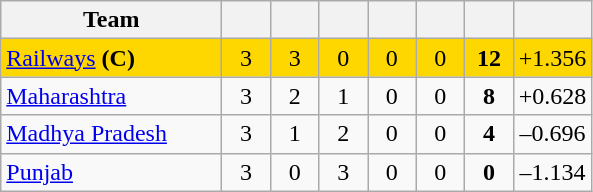<table class="wikitable" style="text-align:center">
<tr>
<th style="width:140px;">Team</th>
<th style="width:25px;"></th>
<th style="width:25px;"></th>
<th style="width:25px;"></th>
<th style="width:25px;"></th>
<th style="width:25px;"></th>
<th style="width:25px;"></th>
<th style="width:40px;"></th>
</tr>
<tr style="background:gold;">
<td style="text-align:left"><a href='#'>Railways</a> <strong>(C)</strong></td>
<td>3</td>
<td>3</td>
<td>0</td>
<td>0</td>
<td>0</td>
<td><strong>12</strong></td>
<td>+1.356</td>
</tr>
<tr>
<td style="text-align:left"><a href='#'>Maharashtra</a></td>
<td>3</td>
<td>2</td>
<td>1</td>
<td>0</td>
<td>0</td>
<td><strong>8</strong></td>
<td>+0.628</td>
</tr>
<tr>
<td style="text-align:left"><a href='#'>Madhya Pradesh</a></td>
<td>3</td>
<td>1</td>
<td>2</td>
<td>0</td>
<td>0</td>
<td><strong>4</strong></td>
<td>–0.696</td>
</tr>
<tr>
<td style="text-align:left"><a href='#'>Punjab</a></td>
<td>3</td>
<td>0</td>
<td>3</td>
<td>0</td>
<td>0</td>
<td><strong>0</strong></td>
<td>–1.134</td>
</tr>
</table>
